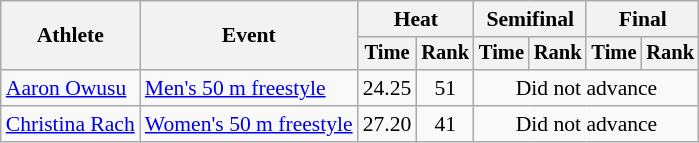<table class=wikitable style="font-size:90%">
<tr>
<th rowspan="2">Athlete</th>
<th rowspan="2">Event</th>
<th colspan="2">Heat</th>
<th colspan="2">Semifinal</th>
<th colspan="2">Final</th>
</tr>
<tr style="font-size:95%">
<th>Time</th>
<th>Rank</th>
<th>Time</th>
<th>Rank</th>
<th>Time</th>
<th>Rank</th>
</tr>
<tr align=center>
<td align=left><a href='#'>Aaron Owusu</a></td>
<td align=left><a href='#'>Men's 50 m freestyle</a></td>
<td>24.25</td>
<td>51</td>
<td colspan=4>Did not advance</td>
</tr>
<tr align=center>
<td align=left><a href='#'>Christina Rach</a></td>
<td align=left><a href='#'>Women's 50 m freestyle</a></td>
<td>27.20</td>
<td>41</td>
<td colspan=4>Did not advance</td>
</tr>
</table>
